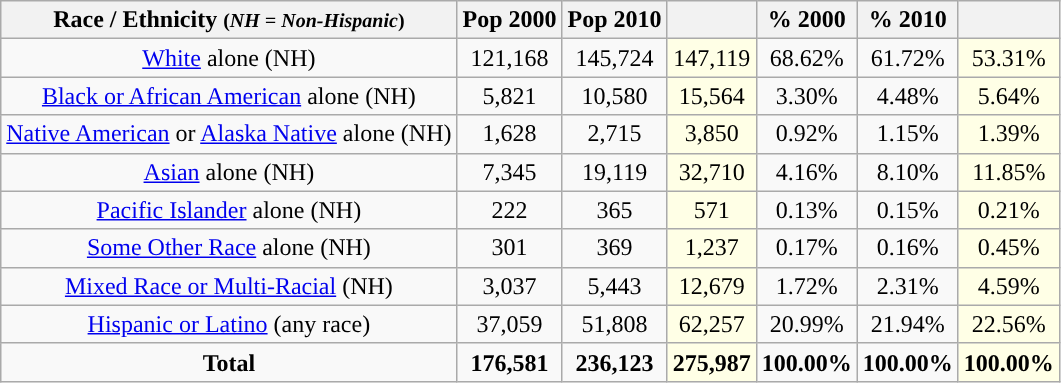<table class="wikitable" style="text-align:center;">
<tr>
<th>Race / Ethnicity <small>(<em>NH = Non-Hispanic</em>)</small></th>
<th>Pop 2000</th>
<th>Pop 2010</th>
<th></th>
<th>% 2000</th>
<th>% 2010</th>
<th></th>
</tr>
<tr>
<td><a href='#'>White</a> alone (NH)</td>
<td>121,168</td>
<td>145,724</td>
<td style='background: #ffffe6;'>147,119</td>
<td>68.62%</td>
<td>61.72%</td>
<td style='background: #ffffe6;'>53.31%</td>
</tr>
<tr>
<td><a href='#'>Black or African American</a> alone (NH)</td>
<td>5,821</td>
<td>10,580</td>
<td style='background: #ffffe6;'>15,564</td>
<td>3.30%</td>
<td>4.48%</td>
<td style='background: #ffffe6;'>5.64%</td>
</tr>
<tr>
<td><a href='#'>Native American</a> or <a href='#'>Alaska Native</a> alone (NH)</td>
<td>1,628</td>
<td>2,715</td>
<td style='background: #ffffe6;'>3,850</td>
<td>0.92%</td>
<td>1.15%</td>
<td style='background: #ffffe6;'>1.39%</td>
</tr>
<tr>
<td><a href='#'>Asian</a> alone (NH)</td>
<td>7,345</td>
<td>19,119</td>
<td style='background: #ffffe6;'>32,710</td>
<td>4.16%</td>
<td>8.10%</td>
<td style='background: #ffffe6;'>11.85%</td>
</tr>
<tr>
<td><a href='#'>Pacific Islander</a> alone (NH)</td>
<td>222</td>
<td>365</td>
<td style='background: #ffffe6;'>571</td>
<td>0.13%</td>
<td>0.15%</td>
<td style='background: #ffffe6;'>0.21%</td>
</tr>
<tr>
<td><a href='#'>Some Other Race</a> alone (NH)</td>
<td>301</td>
<td>369</td>
<td style='background: #ffffe6;'>1,237</td>
<td>0.17%</td>
<td>0.16%</td>
<td style='background: #ffffe6;'>0.45%</td>
</tr>
<tr>
<td><a href='#'>Mixed Race or Multi-Racial</a> (NH)</td>
<td>3,037</td>
<td>5,443</td>
<td style='background: #ffffe6;'>12,679</td>
<td>1.72%</td>
<td>2.31%</td>
<td style='background: #ffffe6;'>4.59%</td>
</tr>
<tr>
<td><a href='#'>Hispanic or Latino</a> (any race)</td>
<td>37,059</td>
<td>51,808</td>
<td style='background: #ffffe6;'>62,257</td>
<td>20.99%</td>
<td>21.94%</td>
<td style='background: #ffffe6;'>22.56%</td>
</tr>
<tr>
<td><strong>Total</strong></td>
<td><strong>176,581</strong></td>
<td><strong>236,123</strong></td>
<td style='background: #ffffe6;'><strong>275,987</strong></td>
<td><strong>100.00%</strong></td>
<td><strong>100.00%</strong></td>
<td style='background: #ffffe6;'><strong>100.00%</strong></td>
</tr>
</table>
